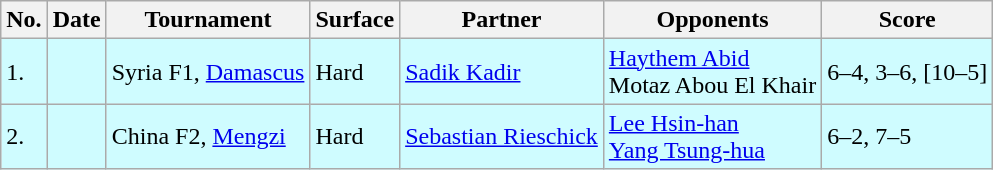<table class="sortable wikitable">
<tr>
<th>No.</th>
<th>Date</th>
<th>Tournament</th>
<th>Surface</th>
<th>Partner</th>
<th>Opponents</th>
<th class="unsortable">Score</th>
</tr>
<tr style="background:#cffcff;">
<td>1.</td>
<td></td>
<td>Syria F1, <a href='#'>Damascus</a></td>
<td>Hard</td>
<td> <a href='#'>Sadik Kadir</a></td>
<td> <a href='#'>Haythem Abid</a> <br>  Motaz Abou El Khair</td>
<td>6–4, 3–6, [10–5]</td>
</tr>
<tr style="background:#cffcff;">
<td>2.</td>
<td></td>
<td>China F2, <a href='#'>Mengzi</a></td>
<td>Hard</td>
<td> <a href='#'>Sebastian Rieschick</a></td>
<td> <a href='#'>Lee Hsin-han</a> <br>  <a href='#'>Yang Tsung-hua</a></td>
<td>6–2, 7–5</td>
</tr>
</table>
